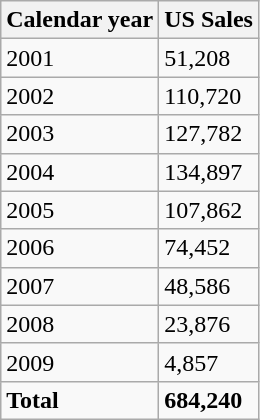<table class="wikitable">
<tr>
<th>Calendar year</th>
<th>US Sales</th>
</tr>
<tr>
<td>2001</td>
<td>51,208</td>
</tr>
<tr>
<td>2002</td>
<td>110,720</td>
</tr>
<tr>
<td>2003</td>
<td>127,782</td>
</tr>
<tr>
<td>2004</td>
<td>134,897</td>
</tr>
<tr>
<td>2005</td>
<td>107,862</td>
</tr>
<tr>
<td>2006</td>
<td>74,452</td>
</tr>
<tr>
<td>2007</td>
<td>48,586</td>
</tr>
<tr>
<td>2008</td>
<td>23,876</td>
</tr>
<tr>
<td>2009</td>
<td>4,857</td>
</tr>
<tr>
<td><strong>Total</strong></td>
<td><strong>684,240</strong></td>
</tr>
</table>
